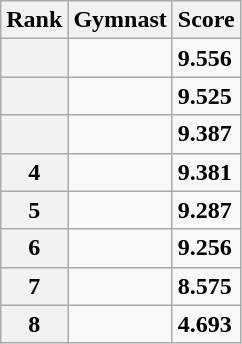<table class="wikitable sortable">
<tr>
<th scope="col">Rank</th>
<th scope="col">Gymnast</th>
<th scope="col">Score</th>
</tr>
<tr>
<th scope="row"></th>
<td></td>
<td><strong>9.556</strong></td>
</tr>
<tr>
<th scope="row"></th>
<td></td>
<td><strong>9.525</strong></td>
</tr>
<tr>
<th scope="row"></th>
<td></td>
<td><strong>9.387</strong></td>
</tr>
<tr>
<th scope="row">4</th>
<td></td>
<td><strong>9.381</strong></td>
</tr>
<tr>
<th scope="row">5</th>
<td></td>
<td><strong>9.287</strong></td>
</tr>
<tr>
<th scope="row">6</th>
<td></td>
<td><strong>9.256</strong></td>
</tr>
<tr>
<th scope="row">7</th>
<td></td>
<td><strong>8.575</strong></td>
</tr>
<tr>
<th scope="row">8</th>
<td></td>
<td><strong>4.693</strong></td>
</tr>
</table>
